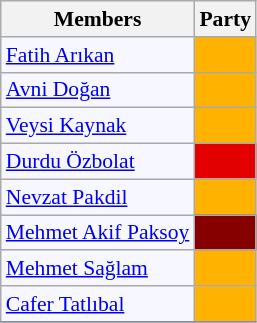<table class=wikitable style="border:1px solid #8888aa; background-color:#f7f8ff; padding:0px; font-size:90%;">
<tr>
<th>Members</th>
<th colspan="2">Party</th>
</tr>
<tr>
<td><a href='#'>Fatih Arıkan</a></td>
<td style="background: #ffb300"></td>
</tr>
<tr>
<td><a href='#'>Avni Doğan</a></td>
<td style="background: #ffb300"></td>
</tr>
<tr>
<td><a href='#'>Veysi Kaynak</a></td>
<td style="background: #ffb300"></td>
</tr>
<tr>
<td><a href='#'>Durdu Özbolat</a></td>
<td style="background: #e30000"></td>
</tr>
<tr>
<td><a href='#'>Nevzat Pakdil</a></td>
<td style="background: #ffb300"></td>
</tr>
<tr>
<td><a href='#'>Mehmet Akif Paksoy</a></td>
<td style="background: #870000"></td>
</tr>
<tr>
<td><a href='#'>Mehmet Sağlam</a></td>
<td style="background: #ffb300"></td>
</tr>
<tr>
<td><a href='#'>Cafer Tatlıbal</a></td>
<td style="background: #ffb300"></td>
</tr>
<tr>
</tr>
</table>
